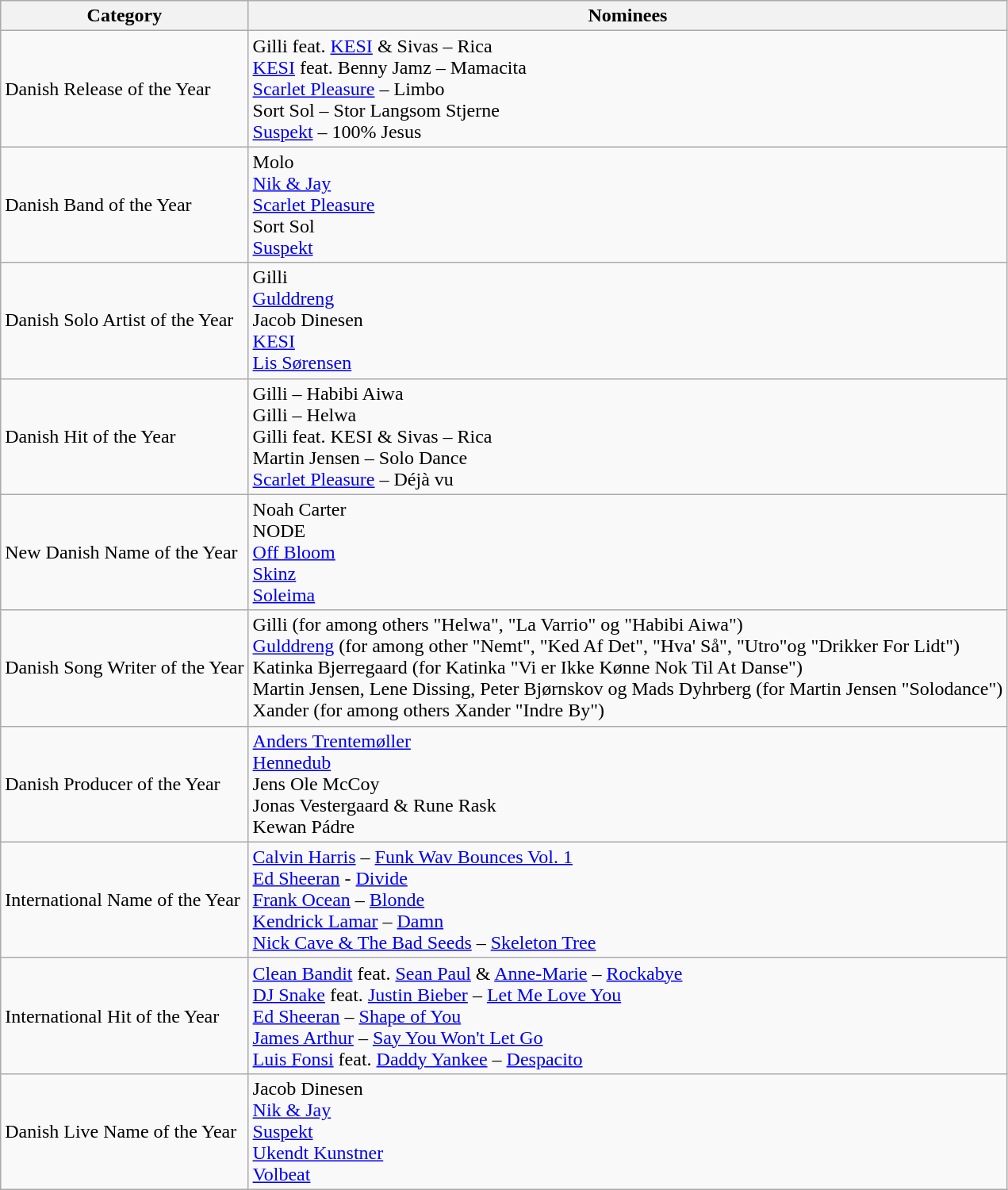<table class="wikitable">
<tr>
<th>Category</th>
<th>Nominees</th>
</tr>
<tr>
<td>Danish Release of the Year</td>
<td>Gilli feat. <a href='#'>KESI</a> & Sivas – Rica<br><a href='#'>KESI</a> feat. Benny Jamz – Mamacita<br><a href='#'>Scarlet Pleasure</a> – Limbo<br>Sort Sol – Stor Langsom Stjerne<br><a href='#'>Suspekt</a> – 100% Jesus</td>
</tr>
<tr>
<td>Danish Band of the Year</td>
<td>Molo<br><a href='#'>Nik & Jay</a><br><a href='#'>Scarlet Pleasure</a><br>Sort Sol<br><a href='#'>Suspekt</a></td>
</tr>
<tr>
<td>Danish Solo Artist of the Year</td>
<td>Gilli<br><a href='#'>Gulddreng</a><br>Jacob Dinesen<br><a href='#'>KESI</a><br><a href='#'>Lis Sørensen</a></td>
</tr>
<tr>
<td>Danish Hit of the Year</td>
<td>Gilli – Habibi Aiwa<br>Gilli – Helwa<br>Gilli feat. KESI & Sivas – Rica<br>Martin Jensen – Solo Dance<br><a href='#'>Scarlet Pleasure</a> – Déjà vu</td>
</tr>
<tr>
<td>New Danish Name of the Year</td>
<td>Noah Carter<br>NODE<br><a href='#'>Off Bloom</a><br><a href='#'>Skinz</a><br><a href='#'>Soleima</a></td>
</tr>
<tr>
<td>Danish Song Writer of the Year</td>
<td>Gilli (for among others "Helwa", "La Varrio" og "Habibi Aiwa")<br><a href='#'>Gulddreng</a> (for among other "Nemt", "Ked Af Det", "Hva' Så", "Utro"og "Drikker For Lidt")<br>Katinka Bjerregaard (for Katinka "Vi er Ikke Kønne Nok Til At Danse")<br>Martin Jensen, Lene Dissing, Peter Bjørnskov og Mads Dyhrberg (for Martin Jensen "Solodance")<br>Xander (for among others Xander "Indre By")</td>
</tr>
<tr>
<td>Danish Producer of the Year</td>
<td><a href='#'>Anders Trentemøller</a><br><a href='#'>Hennedub</a><br>Jens Ole McCoy<br>Jonas Vestergaard & Rune Rask<br>Kewan Pádre</td>
</tr>
<tr>
<td>International Name of the Year</td>
<td><a href='#'>Calvin Harris</a> – <a href='#'>Funk Wav Bounces Vol. 1</a><br><a href='#'>Ed Sheeran</a> - <a href='#'>Divide</a><br><a href='#'>Frank Ocean</a> – <a href='#'>Blonde</a><br><a href='#'>Kendrick Lamar</a> – <a href='#'>Damn</a><br><a href='#'>Nick Cave & The Bad Seeds</a> – <a href='#'>Skeleton Tree</a></td>
</tr>
<tr>
<td>International Hit of the Year</td>
<td><a href='#'>Clean Bandit</a> feat. <a href='#'>Sean Paul</a> & <a href='#'>Anne-Marie</a> – <a href='#'>Rockabye</a><br><a href='#'>DJ Snake</a> feat. <a href='#'>Justin Bieber</a> – <a href='#'>Let Me Love You</a><br><a href='#'>Ed Sheeran</a> – <a href='#'>Shape of You</a><br><a href='#'>James Arthur</a> – <a href='#'>Say You Won't Let Go</a><br><a href='#'>Luis Fonsi</a> feat. <a href='#'>Daddy Yankee</a> – <a href='#'>Despacito</a></td>
</tr>
<tr>
<td>Danish Live Name of the Year</td>
<td>Jacob Dinesen<br><a href='#'>Nik & Jay</a><br><a href='#'>Suspekt</a><br><a href='#'>Ukendt Kunstner</a><br><a href='#'>Volbeat</a></td>
</tr>
</table>
